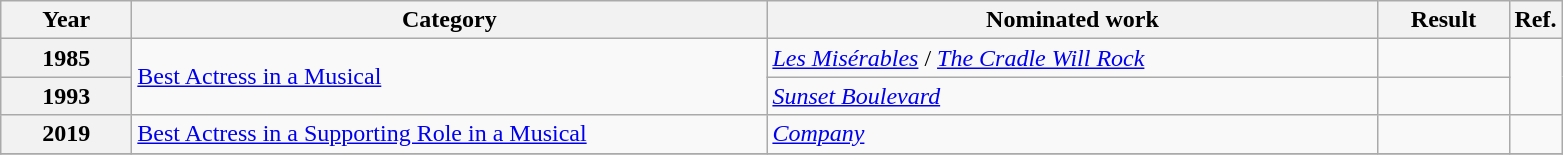<table class=wikitable>
<tr>
<th scope="col" style="width:5em;">Year</th>
<th scope="col" style="width:26em;">Category</th>
<th scope="col" style="width:25em;">Nominated work</th>
<th scope="col" style="width:5em;">Result</th>
<th>Ref.</th>
</tr>
<tr>
<th Scope=row>1985</th>
<td rowspan="2"><a href='#'>Best Actress in a Musical</a></td>
<td><em><a href='#'>Les Misérables</a></em> / <em><a href='#'>The Cradle Will Rock</a></em></td>
<td></td>
<td rowspan=2></td>
</tr>
<tr>
<th Scope=row>1993</th>
<td><em><a href='#'>Sunset Boulevard</a></em></td>
<td></td>
</tr>
<tr>
<th Scope=row>2019</th>
<td><a href='#'>Best Actress in a Supporting Role in a Musical</a></td>
<td><em><a href='#'>Company</a></em></td>
<td></td>
<td></td>
</tr>
<tr>
</tr>
</table>
